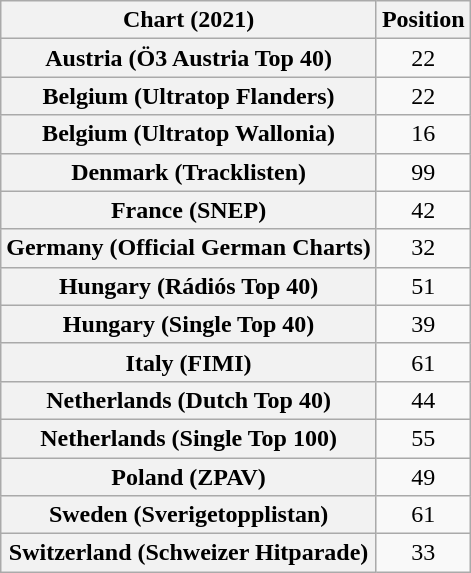<table class="wikitable sortable plainrowheaders" style="text-align:center">
<tr>
<th scope="col">Chart (2021)</th>
<th scope="col">Position</th>
</tr>
<tr>
<th scope="row">Austria (Ö3 Austria Top 40)</th>
<td>22</td>
</tr>
<tr>
<th scope="row">Belgium (Ultratop Flanders)</th>
<td>22</td>
</tr>
<tr>
<th scope="row">Belgium (Ultratop Wallonia)</th>
<td>16</td>
</tr>
<tr>
<th scope="row">Denmark (Tracklisten)</th>
<td>99</td>
</tr>
<tr>
<th scope="row">France (SNEP)</th>
<td>42</td>
</tr>
<tr>
<th scope="row">Germany (Official German Charts)</th>
<td>32</td>
</tr>
<tr>
<th scope="row">Hungary (Rádiós Top 40)</th>
<td>51</td>
</tr>
<tr>
<th scope="row">Hungary (Single Top 40)</th>
<td>39</td>
</tr>
<tr>
<th scope="row">Italy (FIMI)</th>
<td>61</td>
</tr>
<tr>
<th scope="row">Netherlands (Dutch Top 40)</th>
<td>44</td>
</tr>
<tr>
<th scope="row">Netherlands (Single Top 100)</th>
<td>55</td>
</tr>
<tr>
<th scope="row">Poland (ZPAV)</th>
<td>49</td>
</tr>
<tr>
<th scope="row">Sweden (Sverigetopplistan)</th>
<td>61</td>
</tr>
<tr>
<th scope="row">Switzerland (Schweizer Hitparade)</th>
<td>33</td>
</tr>
</table>
